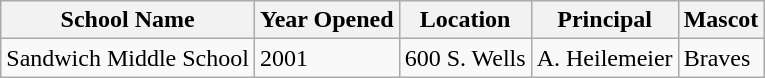<table class="wikitable">
<tr>
<th>School Name</th>
<th>Year Opened</th>
<th>Location</th>
<th>Principal</th>
<th>Mascot</th>
</tr>
<tr>
<td>Sandwich Middle School</td>
<td>2001</td>
<td>600 S. Wells</td>
<td>A. Heilemeier</td>
<td>Braves</td>
</tr>
</table>
